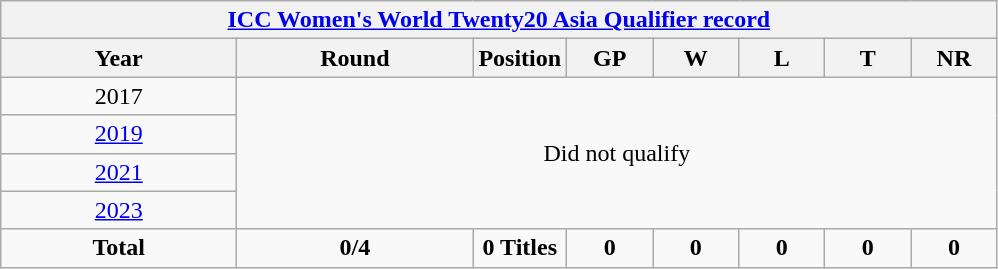<table class="wikitable" style="text-align: center;">
<tr>
<th colspan=8><a href='#'>ICC Women's World Twenty20 Asia Qualifier record</a></th>
</tr>
<tr>
<th width=150>Year</th>
<th width=150>Round</th>
<th width=50>Position</th>
<th width=50>GP</th>
<th width=50>W</th>
<th width=50>L</th>
<th width=50>T</th>
<th width=50>NR</th>
</tr>
<tr>
<td> 2017</td>
<td colspan=7  rowspan=4>Did not qualify</td>
</tr>
<tr>
<td> <a href='#'>2019</a></td>
</tr>
<tr>
<td> <a href='#'>2021</a></td>
</tr>
<tr>
<td> <a href='#'>2023</a></td>
</tr>
<tr>
<td><strong>Total</strong></td>
<td><strong>0/4</strong></td>
<td><strong>0 Titles</strong></td>
<td><strong>0</strong></td>
<td><strong>0</strong></td>
<td><strong>0</strong></td>
<td><strong>0</strong></td>
<td><strong>0</strong></td>
</tr>
</table>
